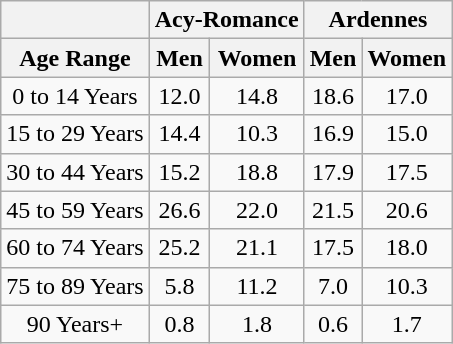<table class="wikitable" style="text-align:center;">
<tr>
<th></th>
<th colspan=2>Acy-Romance</th>
<th colspan=2>Ardennes</th>
</tr>
<tr>
<th>Age Range</th>
<th>Men</th>
<th>Women</th>
<th>Men</th>
<th>Women</th>
</tr>
<tr>
<td>0 to 14 Years</td>
<td>12.0</td>
<td>14.8</td>
<td>18.6</td>
<td>17.0</td>
</tr>
<tr>
<td>15 to 29 Years</td>
<td>14.4</td>
<td>10.3</td>
<td>16.9</td>
<td>15.0</td>
</tr>
<tr>
<td>30 to 44 Years</td>
<td>15.2</td>
<td>18.8</td>
<td>17.9</td>
<td>17.5</td>
</tr>
<tr>
<td>45 to 59 Years</td>
<td>26.6</td>
<td>22.0</td>
<td>21.5</td>
<td>20.6</td>
</tr>
<tr>
<td>60 to 74 Years</td>
<td>25.2</td>
<td>21.1</td>
<td>17.5</td>
<td>18.0</td>
</tr>
<tr>
<td>75 to 89 Years</td>
<td>5.8</td>
<td>11.2</td>
<td>7.0</td>
<td>10.3</td>
</tr>
<tr>
<td>90 Years+</td>
<td>0.8</td>
<td>1.8</td>
<td>0.6</td>
<td>1.7</td>
</tr>
</table>
